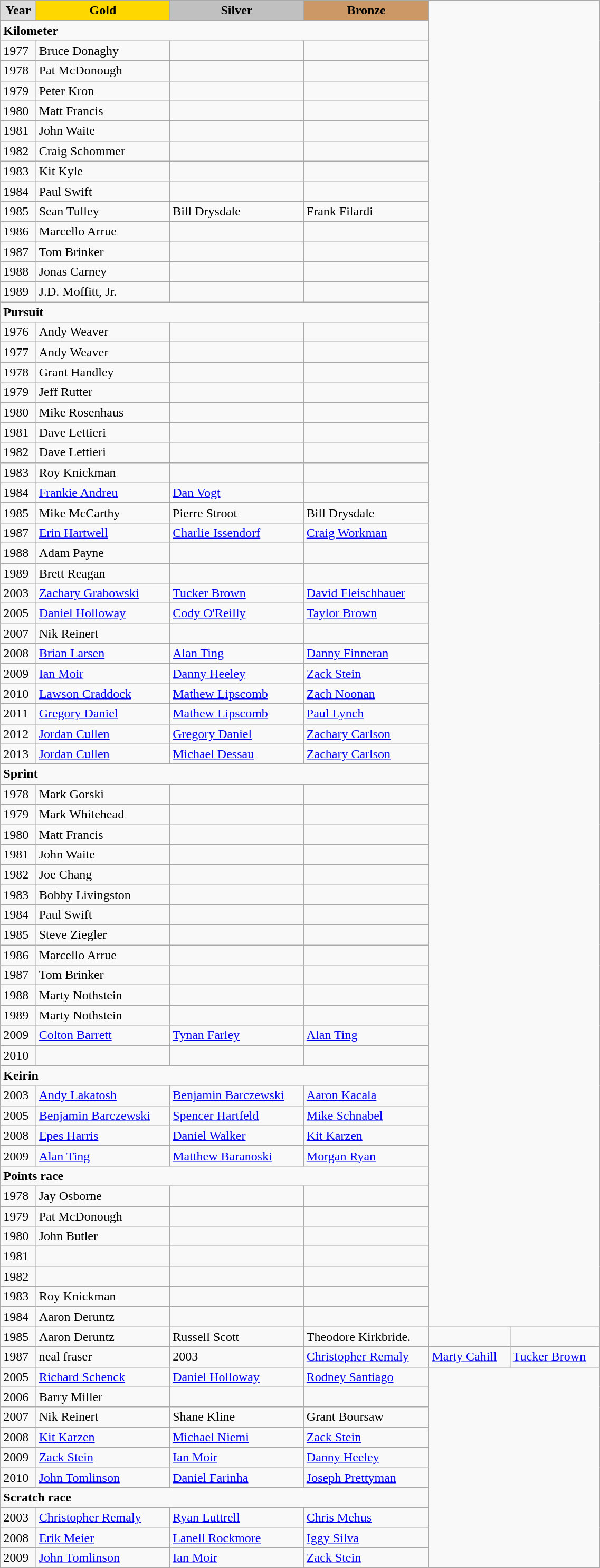<table class="wikitable" style="width: 60%; text-align:left;">
<tr>
<td style="background:#DDDDDD; font-weight:bold; text-align:center;">Year</td>
<td style="background:gold; font-weight:bold; text-align:center;">Gold</td>
<td style="background:silver; font-weight:bold; text-align:center;">Silver</td>
<td style="background:#cc9966; font-weight:bold; text-align:center;">Bronze</td>
</tr>
<tr>
<td colspan="4"><strong>Kilometer</strong></td>
</tr>
<tr>
<td>1977</td>
<td>Bruce Donaghy</td>
<td></td>
<td></td>
</tr>
<tr>
<td>1978</td>
<td>Pat McDonough</td>
<td></td>
<td></td>
</tr>
<tr>
<td>1979</td>
<td>Peter Kron</td>
<td></td>
<td></td>
</tr>
<tr>
<td>1980</td>
<td>Matt Francis</td>
<td></td>
<td></td>
</tr>
<tr>
<td>1981</td>
<td>John Waite</td>
<td></td>
<td></td>
</tr>
<tr>
<td>1982</td>
<td>Craig Schommer</td>
<td></td>
<td></td>
</tr>
<tr>
<td>1983</td>
<td>Kit Kyle</td>
<td></td>
<td></td>
</tr>
<tr>
<td>1984</td>
<td>Paul Swift</td>
<td></td>
<td></td>
</tr>
<tr>
<td>1985</td>
<td>Sean Tulley</td>
<td>Bill Drysdale</td>
<td>Frank Filardi</td>
</tr>
<tr>
<td>1986</td>
<td>Marcello Arrue</td>
<td></td>
<td></td>
</tr>
<tr>
<td>1987</td>
<td>Tom Brinker</td>
<td></td>
<td></td>
</tr>
<tr>
<td>1988</td>
<td>Jonas Carney</td>
<td></td>
<td></td>
</tr>
<tr>
<td>1989</td>
<td>J.D. Moffitt, Jr.</td>
<td></td>
<td></td>
</tr>
<tr>
<td colspan=4><strong>Pursuit</strong></td>
</tr>
<tr>
<td>1976</td>
<td>Andy Weaver</td>
<td></td>
<td></td>
</tr>
<tr>
<td>1977</td>
<td>Andy Weaver</td>
<td></td>
<td></td>
</tr>
<tr>
<td>1978</td>
<td>Grant Handley</td>
<td></td>
<td></td>
</tr>
<tr>
<td>1979</td>
<td>Jeff Rutter</td>
<td></td>
<td></td>
</tr>
<tr>
<td>1980</td>
<td>Mike Rosenhaus</td>
<td></td>
<td></td>
</tr>
<tr>
<td>1981</td>
<td>Dave Lettieri</td>
<td></td>
<td></td>
</tr>
<tr>
<td>1982</td>
<td>Dave Lettieri</td>
<td></td>
<td></td>
</tr>
<tr>
<td>1983</td>
<td>Roy Knickman</td>
<td></td>
<td></td>
</tr>
<tr>
<td>1984</td>
<td><a href='#'>Frankie Andreu</a></td>
<td><a href='#'>Dan Vogt</a></td>
<td></td>
</tr>
<tr>
<td>1985</td>
<td>Mike McCarthy</td>
<td>Pierre Stroot</td>
<td>Bill Drysdale</td>
</tr>
<tr>
<td>1987</td>
<td><a href='#'>Erin Hartwell</a></td>
<td><a href='#'>Charlie Issendorf</a></td>
<td><a href='#'>Craig Workman</a></td>
</tr>
<tr>
<td>1988</td>
<td>Adam Payne</td>
<td></td>
<td></td>
</tr>
<tr>
<td>1989</td>
<td>Brett Reagan</td>
<td></td>
<td></td>
</tr>
<tr>
<td>2003</td>
<td><a href='#'>Zachary Grabowski</a></td>
<td><a href='#'>Tucker Brown</a></td>
<td><a href='#'>David Fleischhauer</a></td>
</tr>
<tr>
<td>2005</td>
<td><a href='#'>Daniel Holloway</a></td>
<td><a href='#'>Cody O'Reilly</a></td>
<td><a href='#'>Taylor Brown</a></td>
</tr>
<tr>
<td>2007</td>
<td>Nik Reinert</td>
<td></td>
<td></td>
</tr>
<tr>
<td>2008</td>
<td><a href='#'>Brian Larsen</a></td>
<td><a href='#'>Alan Ting</a></td>
<td><a href='#'>Danny Finneran</a></td>
</tr>
<tr>
<td>2009</td>
<td><a href='#'>Ian Moir</a></td>
<td><a href='#'>Danny Heeley</a></td>
<td><a href='#'>Zack Stein</a></td>
</tr>
<tr>
<td>2010</td>
<td><a href='#'>Lawson Craddock</a></td>
<td><a href='#'>Mathew Lipscomb</a></td>
<td><a href='#'>Zach Noonan</a></td>
</tr>
<tr>
<td>2011</td>
<td><a href='#'>Gregory Daniel</a></td>
<td><a href='#'>Mathew Lipscomb</a></td>
<td><a href='#'>Paul Lynch</a></td>
</tr>
<tr>
<td>2012</td>
<td><a href='#'>Jordan Cullen</a></td>
<td><a href='#'>Gregory Daniel</a></td>
<td><a href='#'>Zachary Carlson</a></td>
</tr>
<tr>
<td>2013</td>
<td><a href='#'>Jordan Cullen</a></td>
<td><a href='#'>Michael Dessau</a></td>
<td><a href='#'>Zachary Carlson</a></td>
</tr>
<tr>
<td colspan=4><strong>Sprint</strong></td>
</tr>
<tr>
<td>1978</td>
<td>Mark Gorski</td>
<td></td>
<td></td>
</tr>
<tr>
<td>1979</td>
<td>Mark Whitehead</td>
<td></td>
<td></td>
</tr>
<tr>
<td>1980</td>
<td>Matt Francis</td>
<td></td>
<td></td>
</tr>
<tr>
<td>1981</td>
<td>John Waite</td>
<td></td>
<td></td>
</tr>
<tr>
<td>1982</td>
<td>Joe Chang</td>
<td></td>
<td></td>
</tr>
<tr>
<td>1983</td>
<td>Bobby Livingston</td>
<td></td>
<td></td>
</tr>
<tr>
<td>1984</td>
<td>Paul Swift</td>
<td></td>
<td></td>
</tr>
<tr>
<td>1985</td>
<td>Steve Ziegler</td>
<td></td>
<td></td>
</tr>
<tr>
<td>1986</td>
<td>Marcello Arrue</td>
<td></td>
<td></td>
</tr>
<tr>
<td>1987</td>
<td>Tom Brinker</td>
<td></td>
<td></td>
</tr>
<tr>
<td>1988</td>
<td>Marty Nothstein</td>
<td></td>
<td></td>
</tr>
<tr>
<td>1989</td>
<td>Marty Nothstein</td>
<td></td>
<td></td>
</tr>
<tr>
<td>2009</td>
<td><a href='#'>Colton Barrett</a></td>
<td><a href='#'>Tynan Farley</a></td>
<td><a href='#'>Alan Ting</a></td>
</tr>
<tr>
<td>2010</td>
<td></td>
<td></td>
<td></td>
</tr>
<tr>
<td colspan=4><strong>Keirin</strong></td>
</tr>
<tr>
<td>2003</td>
<td><a href='#'>Andy Lakatosh</a></td>
<td><a href='#'>Benjamin Barczewski</a></td>
<td><a href='#'>Aaron Kacala</a></td>
</tr>
<tr>
<td>2005</td>
<td><a href='#'>Benjamin Barczewski</a></td>
<td><a href='#'>Spencer Hartfeld</a></td>
<td><a href='#'>Mike Schnabel</a></td>
</tr>
<tr>
<td>2008</td>
<td><a href='#'>Epes Harris</a></td>
<td><a href='#'>Daniel Walker</a></td>
<td><a href='#'>Kit Karzen</a></td>
</tr>
<tr>
<td>2009</td>
<td><a href='#'>Alan Ting</a></td>
<td><a href='#'>Matthew Baranoski</a></td>
<td><a href='#'>Morgan Ryan</a></td>
</tr>
<tr>
<td colspan=4><strong>Points race</strong></td>
</tr>
<tr>
<td>1978</td>
<td>Jay Osborne</td>
<td></td>
<td></td>
</tr>
<tr>
<td>1979</td>
<td>Pat McDonough</td>
<td></td>
<td></td>
</tr>
<tr>
<td>1980</td>
<td>John Butler</td>
<td></td>
<td></td>
</tr>
<tr>
<td>1981</td>
<td></td>
<td></td>
<td></td>
</tr>
<tr>
<td>1982</td>
<td></td>
<td></td>
<td></td>
</tr>
<tr>
<td>1983</td>
<td>Roy Knickman</td>
<td></td>
<td></td>
</tr>
<tr>
<td>1984</td>
<td>Aaron Deruntz</td>
<td></td>
<td></td>
</tr>
<tr>
<td>1985</td>
<td>Aaron Deruntz</td>
<td>Russell Scott</td>
<td>Theodore Kirkbride.</td>
<td></td>
<td></td>
</tr>
<tr>
<td>1987</td>
<td>neal fraser</td>
<td>2003</td>
<td><a href='#'>Christopher Remaly</a></td>
<td><a href='#'>Marty Cahill</a></td>
<td><a href='#'>Tucker Brown</a></td>
</tr>
<tr>
<td>2005</td>
<td><a href='#'>Richard Schenck</a></td>
<td><a href='#'>Daniel Holloway</a></td>
<td><a href='#'>Rodney Santiago</a></td>
</tr>
<tr>
<td>2006</td>
<td>Barry Miller</td>
<td></td>
<td></td>
</tr>
<tr>
<td>2007</td>
<td>Nik Reinert</td>
<td>Shane Kline</td>
<td>Grant Boursaw</td>
</tr>
<tr>
<td>2008</td>
<td><a href='#'>Kit Karzen</a></td>
<td><a href='#'>Michael Niemi</a></td>
<td><a href='#'>Zack Stein</a></td>
</tr>
<tr>
<td>2009</td>
<td><a href='#'>Zack Stein</a></td>
<td><a href='#'>Ian Moir</a></td>
<td><a href='#'>Danny Heeley</a></td>
</tr>
<tr>
<td>2010</td>
<td><a href='#'>John Tomlinson</a></td>
<td><a href='#'>Daniel Farinha</a></td>
<td><a href='#'>Joseph Prettyman</a></td>
</tr>
<tr>
<td colspan=4><strong>Scratch race</strong></td>
</tr>
<tr>
<td>2003</td>
<td><a href='#'>Christopher Remaly</a></td>
<td><a href='#'>Ryan Luttrell</a></td>
<td><a href='#'>Chris Mehus</a></td>
</tr>
<tr>
<td>2008</td>
<td><a href='#'>Erik Meier</a></td>
<td><a href='#'>Lanell Rockmore</a></td>
<td><a href='#'>Iggy Silva</a></td>
</tr>
<tr>
<td>2009</td>
<td><a href='#'>John Tomlinson</a></td>
<td><a href='#'>Ian Moir</a></td>
<td><a href='#'>Zack Stein</a></td>
</tr>
</table>
